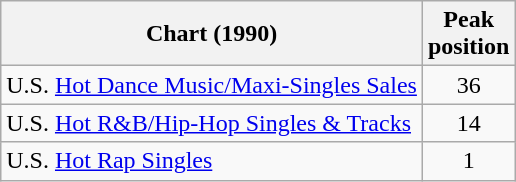<table class="wikitable sortable">
<tr>
<th align="left">Chart (1990)</th>
<th align="center">Peak<br>position</th>
</tr>
<tr>
<td align="left">U.S. <a href='#'>Hot Dance Music/Maxi-Singles Sales</a></td>
<td align="center">36</td>
</tr>
<tr>
<td align="left">U.S. <a href='#'>Hot R&B/Hip-Hop Singles & Tracks</a></td>
<td align="center">14</td>
</tr>
<tr>
<td align="left">U.S. <a href='#'>Hot Rap Singles</a></td>
<td align="center">1</td>
</tr>
</table>
